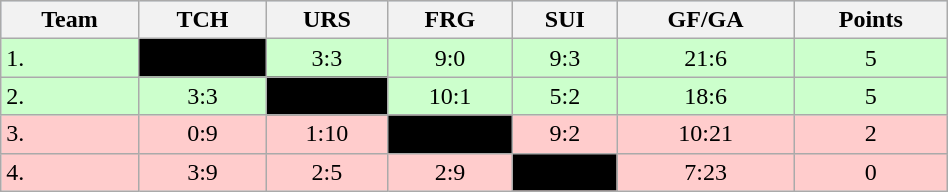<table class="wikitable" bgcolor="#EFEFFF" width="50%">
<tr bgcolor="#BCD2EE">
<th>Team</th>
<th>TCH</th>
<th>URS</th>
<th>FRG</th>
<th>SUI</th>
<th>GF/GA</th>
<th>Points</th>
</tr>
<tr bgcolor="#ccffcc" align="center">
<td align="left">1. </td>
<td style="background:#000000;"></td>
<td>3:3</td>
<td>9:0</td>
<td>9:3</td>
<td>21:6</td>
<td>5</td>
</tr>
<tr bgcolor="#ccffcc" align="center">
<td align="left">2.  </td>
<td>3:3</td>
<td style="background:#000000;"></td>
<td>10:1</td>
<td>5:2</td>
<td>18:6</td>
<td>5</td>
</tr>
<tr bgcolor="#ffcccc" align="center">
<td align="left">3. </td>
<td>0:9</td>
<td>1:10</td>
<td style="background:#000000;"></td>
<td>9:2</td>
<td>10:21</td>
<td>2</td>
</tr>
<tr bgcolor="#ffcccc" align="center">
<td align="left">4. </td>
<td>3:9</td>
<td>2:5</td>
<td>2:9</td>
<td style="background:#000000;"></td>
<td>7:23</td>
<td>0</td>
</tr>
</table>
